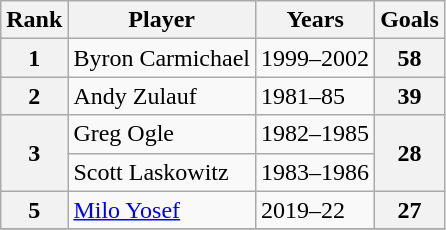<table class="wikitable" style="text-align:center">
<tr>
<th>Rank</th>
<th>Player</th>
<th>Years</th>
<th>Goals</th>
</tr>
<tr>
<th rowspan="1">1</th>
<td align="left">Byron Carmichael</td>
<td align="left">1999–2002</td>
<th rowspan="1">58</th>
</tr>
<tr>
<th rowspan="1">2</th>
<td align="left">Andy Zulauf</td>
<td align="left">1981–85</td>
<th rowspan="1">39</th>
</tr>
<tr>
<th rowspan="2">3</th>
<td align="left">Greg Ogle</td>
<td align="left">1982–1985</td>
<th rowspan="2">28</th>
</tr>
<tr>
<td align="left">Scott Laskowitz</td>
<td align="left">1983–1986</td>
</tr>
<tr>
<th rowspan="1">5</th>
<td align="left"><a href='#'>Milo Yosef</a></td>
<td align="left">2019–22</td>
<th rowspan="1">27</th>
</tr>
<tr>
</tr>
</table>
